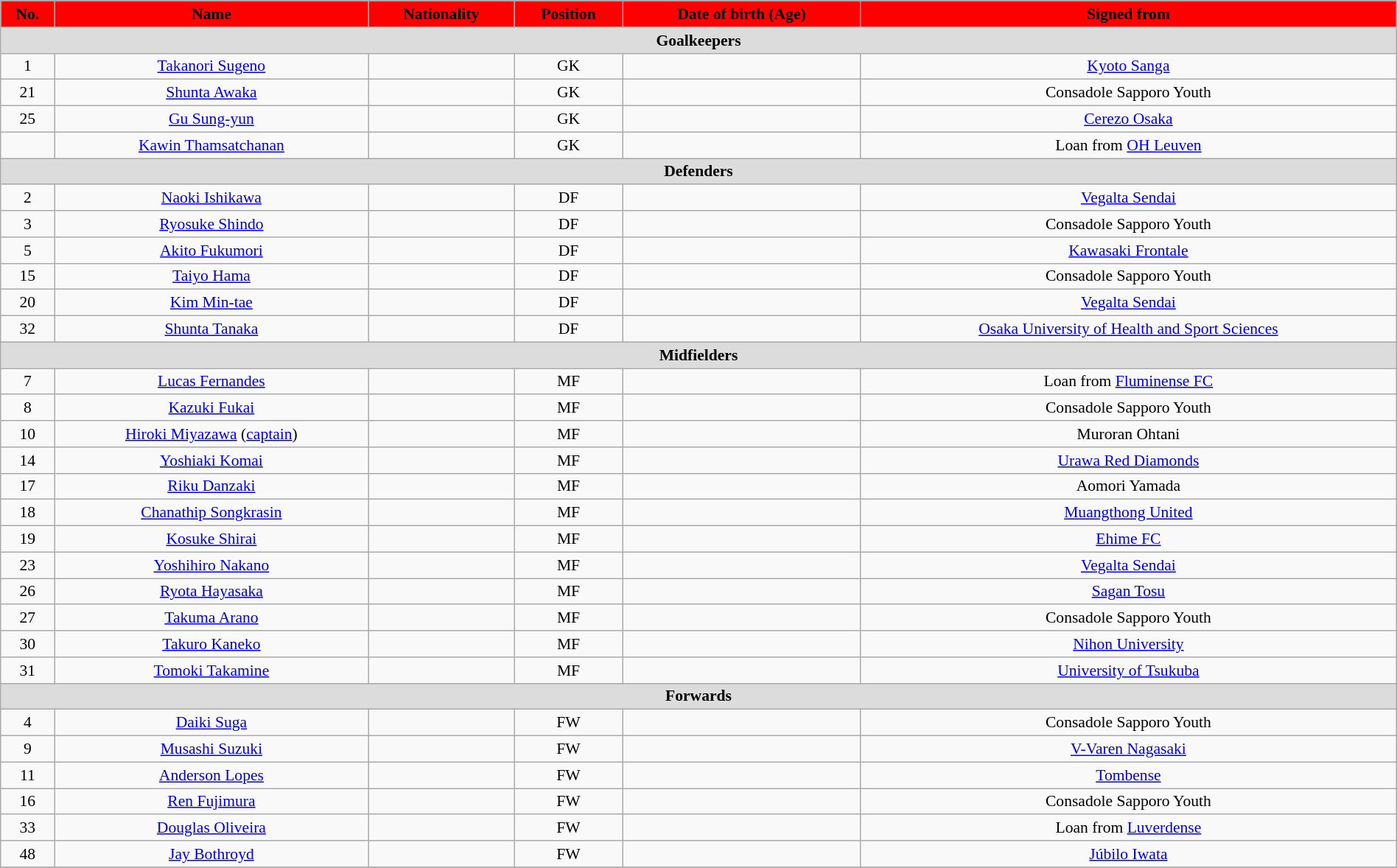<table class="wikitable"  style="text-align:center; font-size:90%; width:100%;">
<tr>
<th style="background:#FF0000; color:black; text-align:center;">No.</th>
<th style="background:#FF0000; color:black; text-align:center;">Name</th>
<th style="background:#FF0000; color:black; text-align:center;">Nationality</th>
<th style="background:#FF0000; color:black; text-align:center;">Position</th>
<th style="background:#FF0000; color:black; text-align:center;">Date of birth (Age)</th>
<th style="background:#FF0000; color:black; text-align:center;">Signed from</th>
</tr>
<tr>
<th colspan="11"  style="background:#dcdcdc; text-align:center;">Goalkeepers</th>
</tr>
<tr>
<td>1</td>
<td><a href='#'>Takanori Sugeno</a></td>
<td></td>
<td>GK</td>
<td></td>
<td><a href='#'>Kyoto Sanga</a></td>
</tr>
<tr>
<td>21</td>
<td><a href='#'>Shunta Awaka</a></td>
<td></td>
<td>GK</td>
<td></td>
<td>Consadole Sapporo Youth</td>
</tr>
<tr>
<td>25</td>
<td><a href='#'>Gu Sung-yun</a></td>
<td></td>
<td>GK</td>
<td></td>
<td><a href='#'>Cerezo Osaka</a></td>
</tr>
<tr>
<td></td>
<td><a href='#'>Kawin Thamsatchanan</a></td>
<td></td>
<td>GK</td>
<td></td>
<td>Loan from <a href='#'>OH Leuven</a></td>
</tr>
<tr>
<th colspan="11"  style="background:#dcdcdc; text-align:center;">Defenders</th>
</tr>
<tr>
<td>2</td>
<td><a href='#'>Naoki Ishikawa</a></td>
<td></td>
<td>DF</td>
<td></td>
<td><a href='#'>Vegalta Sendai</a></td>
</tr>
<tr>
<td>3</td>
<td><a href='#'>Ryosuke Shindo</a></td>
<td></td>
<td>DF</td>
<td></td>
<td>Consadole Sapporo Youth</td>
</tr>
<tr>
<td>5</td>
<td><a href='#'>Akito Fukumori</a></td>
<td></td>
<td>DF</td>
<td></td>
<td><a href='#'>Kawasaki Frontale</a></td>
</tr>
<tr>
<td>15</td>
<td><a href='#'>Taiyo Hama</a></td>
<td></td>
<td>DF</td>
<td></td>
<td>Consadole Sapporo Youth</td>
</tr>
<tr>
<td>20</td>
<td><a href='#'>Kim Min-tae</a></td>
<td></td>
<td>DF</td>
<td></td>
<td><a href='#'>Vegalta Sendai</a></td>
</tr>
<tr>
<td>32</td>
<td><a href='#'>Shunta Tanaka</a></td>
<td></td>
<td>DF</td>
<td></td>
<td><a href='#'>Osaka University of Health and Sport Sciences</a></td>
</tr>
<tr>
<th colspan="11"  style="background:#dcdcdc; text-align:center;">Midfielders</th>
</tr>
<tr>
<td>7</td>
<td><a href='#'>Lucas Fernandes</a></td>
<td></td>
<td>MF</td>
<td></td>
<td>Loan from <a href='#'>Fluminense FC</a></td>
</tr>
<tr>
<td>8</td>
<td><a href='#'>Kazuki Fukai</a></td>
<td></td>
<td>MF</td>
<td></td>
<td>Consadole Sapporo Youth</td>
</tr>
<tr>
<td>10</td>
<td><a href='#'>Hiroki Miyazawa</a> (<a href='#'>captain</a>)</td>
<td></td>
<td>MF</td>
<td></td>
<td>Muroran Ohtani</td>
</tr>
<tr>
<td>14</td>
<td><a href='#'>Yoshiaki Komai</a></td>
<td></td>
<td>MF</td>
<td></td>
<td><a href='#'>Urawa Red Diamonds</a></td>
</tr>
<tr>
<td>17</td>
<td><a href='#'>Riku Danzaki</a></td>
<td></td>
<td>MF</td>
<td></td>
<td>Aomori Yamada</td>
</tr>
<tr>
<td>18</td>
<td><a href='#'>Chanathip Songkrasin</a></td>
<td></td>
<td>MF</td>
<td></td>
<td><a href='#'>Muangthong United</a></td>
</tr>
<tr>
<td>19</td>
<td><a href='#'>Kosuke Shirai</a></td>
<td></td>
<td>MF</td>
<td></td>
<td><a href='#'>Ehime FC</a></td>
</tr>
<tr>
<td>23</td>
<td><a href='#'>Yoshihiro Nakano</a></td>
<td></td>
<td>MF</td>
<td></td>
<td><a href='#'>Vegalta Sendai</a></td>
</tr>
<tr>
<td>26</td>
<td><a href='#'>Ryota Hayasaka</a></td>
<td></td>
<td>MF</td>
<td></td>
<td><a href='#'>Sagan Tosu</a></td>
</tr>
<tr>
<td>27</td>
<td><a href='#'>Takuma Arano</a></td>
<td></td>
<td>MF</td>
<td></td>
<td>Consadole Sapporo Youth</td>
</tr>
<tr>
<td>30</td>
<td><a href='#'>Takuro Kaneko</a></td>
<td></td>
<td>MF</td>
<td></td>
<td><a href='#'>Nihon University</a></td>
</tr>
<tr>
<td>31</td>
<td><a href='#'>Tomoki Takamine</a></td>
<td></td>
<td>MF</td>
<td></td>
<td><a href='#'>University of Tsukuba</a></td>
</tr>
<tr>
<th colspan="11"  style="background:#dcdcdc; text-align:center;">Forwards</th>
</tr>
<tr>
<td>4</td>
<td><a href='#'>Daiki Suga</a></td>
<td></td>
<td>FW</td>
<td></td>
<td>Consadole Sapporo Youth</td>
</tr>
<tr>
<td>9</td>
<td><a href='#'>Musashi Suzuki</a></td>
<td></td>
<td>FW</td>
<td></td>
<td><a href='#'>V-Varen Nagasaki</a></td>
</tr>
<tr>
<td>11</td>
<td><a href='#'>Anderson Lopes</a></td>
<td></td>
<td>FW</td>
<td></td>
<td><a href='#'>Tombense</a></td>
</tr>
<tr>
<td>16</td>
<td><a href='#'>Ren Fujimura</a></td>
<td></td>
<td>FW</td>
<td></td>
<td>Consadole Sapporo Youth</td>
</tr>
<tr>
<td>33</td>
<td><a href='#'>Douglas Oliveira</a></td>
<td></td>
<td>FW</td>
<td></td>
<td>Loan from <a href='#'>Luverdense</a></td>
</tr>
<tr>
<td>48</td>
<td><a href='#'>Jay Bothroyd</a></td>
<td></td>
<td>FW</td>
<td></td>
<td><a href='#'>Júbilo Iwata</a></td>
</tr>
<tr>
</tr>
</table>
